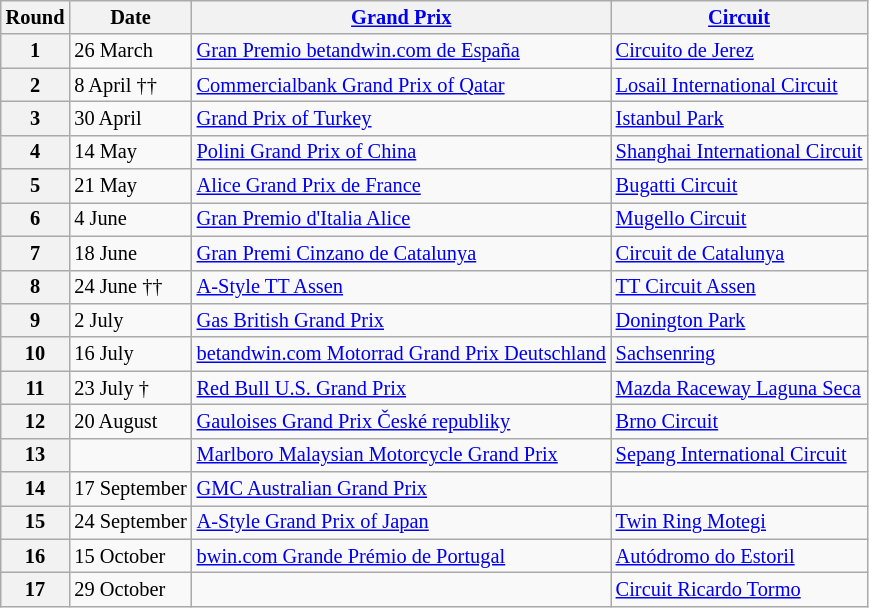<table class="wikitable" style="font-size: 85%;">
<tr>
<th>Round</th>
<th>Date</th>
<th><a href='#'>Grand Prix</a></th>
<th><a href='#'>Circuit</a></th>
</tr>
<tr>
<th>1</th>
<td>26 March</td>
<td> <a href='#'>Gran Premio betandwin.com de España</a></td>
<td><a href='#'>Circuito de Jerez</a></td>
</tr>
<tr>
<th>2</th>
<td>8 April ††</td>
<td> <a href='#'>Commercialbank Grand Prix of Qatar</a></td>
<td><a href='#'>Losail International Circuit</a></td>
</tr>
<tr>
<th>3</th>
<td>30 April</td>
<td> <a href='#'>Grand Prix of Turkey</a></td>
<td><a href='#'>Istanbul Park</a></td>
</tr>
<tr>
<th>4</th>
<td>14 May</td>
<td> <a href='#'>Polini Grand Prix of China</a></td>
<td><a href='#'>Shanghai International Circuit</a></td>
</tr>
<tr>
<th>5</th>
<td>21 May</td>
<td> <a href='#'>Alice Grand Prix de France</a></td>
<td><a href='#'>Bugatti Circuit</a></td>
</tr>
<tr>
<th>6</th>
<td>4 June</td>
<td> <a href='#'>Gran Premio d'Italia Alice</a></td>
<td><a href='#'>Mugello Circuit</a></td>
</tr>
<tr>
<th>7</th>
<td>18 June</td>
<td> <a href='#'>Gran Premi Cinzano de Catalunya</a></td>
<td><a href='#'>Circuit de Catalunya</a></td>
</tr>
<tr>
<th>8</th>
<td>24 June ††</td>
<td> <a href='#'>A-Style TT Assen</a></td>
<td><a href='#'>TT Circuit Assen</a></td>
</tr>
<tr>
<th>9</th>
<td>2 July</td>
<td> <a href='#'>Gas British Grand Prix</a></td>
<td><a href='#'>Donington Park</a></td>
</tr>
<tr>
<th>10</th>
<td>16 July</td>
<td> <a href='#'>betandwin.com Motorrad Grand Prix Deutschland</a></td>
<td><a href='#'>Sachsenring</a></td>
</tr>
<tr>
<th>11</th>
<td>23 July †</td>
<td> <a href='#'>Red Bull U.S. Grand Prix</a></td>
<td><a href='#'>Mazda Raceway Laguna Seca</a></td>
</tr>
<tr>
<th>12</th>
<td>20 August</td>
<td> <a href='#'>Gauloises Grand Prix České republiky</a></td>
<td><a href='#'>Brno Circuit</a></td>
</tr>
<tr>
<th>13</th>
<td></td>
<td> <a href='#'>Marlboro Malaysian Motorcycle Grand Prix</a></td>
<td><a href='#'>Sepang International Circuit</a></td>
</tr>
<tr>
<th>14</th>
<td>17 September</td>
<td> <a href='#'>GMC Australian Grand Prix</a></td>
<td></td>
</tr>
<tr>
<th>15</th>
<td>24 September</td>
<td> <a href='#'>A-Style Grand Prix of Japan</a></td>
<td><a href='#'>Twin Ring Motegi</a></td>
</tr>
<tr>
<th>16</th>
<td>15 October</td>
<td> <a href='#'>bwin.com Grande Prémio de Portugal</a></td>
<td><a href='#'>Autódromo do Estoril</a></td>
</tr>
<tr>
<th>17</th>
<td>29 October</td>
<td></td>
<td><a href='#'>Circuit Ricardo Tormo</a></td>
</tr>
</table>
